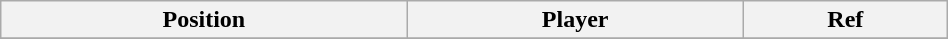<table class="wikitable sortable" style="width:50%; text-align:center; font-size:100%; text-align:left;">
<tr>
<th><strong>Position</strong></th>
<th><strong>Player</strong></th>
<th><strong>Ref</strong></th>
</tr>
<tr>
</tr>
</table>
